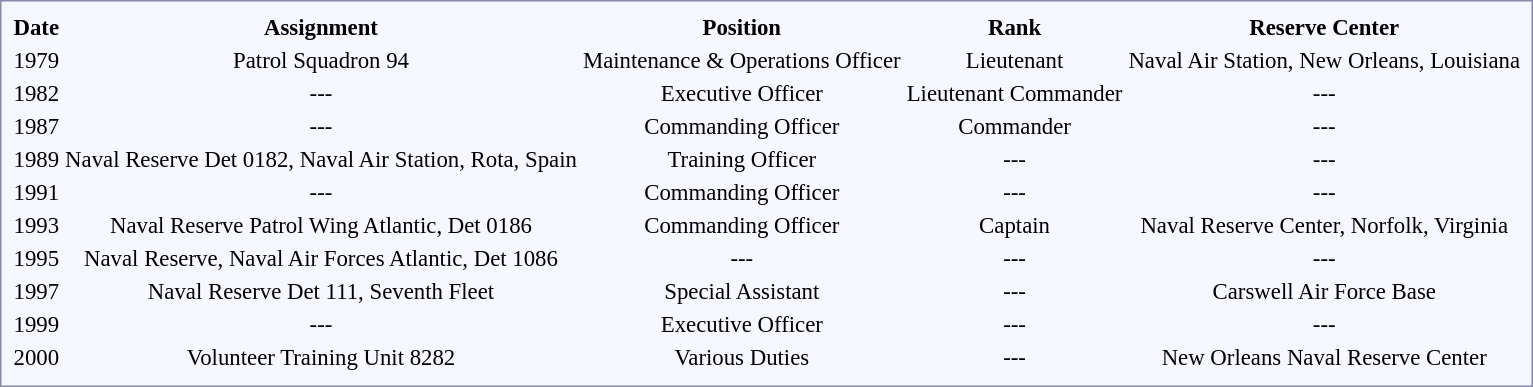<table style="border:1px solid #8888aa; background-color:#f7f8ff; padding:5px; font-size:95%; margin: 0px 12px 12px 0px;">
<tr>
<td align="center"><strong>Date</strong></td>
<td align="center"><strong>Assignment</strong></td>
<td align="center"><strong>Position</strong></td>
<td align="center"><strong>Rank</strong></td>
<td align="center"><strong>Reserve Center</strong></td>
</tr>
<tr>
<td align="center">1979</td>
<td align="center">Patrol Squadron 94</td>
<td align="center">Maintenance & Operations Officer</td>
<td align="center">Lieutenant</td>
<td align="center">Naval Air Station, New Orleans, Louisiana</td>
</tr>
<tr>
<td align="center">1982</td>
<td align="center">---</td>
<td align="center">Executive Officer</td>
<td align="center">Lieutenant Commander</td>
<td align="center">---</td>
</tr>
<tr>
<td align="center">1987</td>
<td align="center">---</td>
<td align="center">Commanding Officer</td>
<td align="center">Commander</td>
<td align="center">---</td>
</tr>
<tr>
<td align="center">1989</td>
<td align="center">Naval Reserve Det 0182, Naval Air Station, Rota, Spain</td>
<td align="center">Training Officer</td>
<td align="center">---</td>
<td align="center">---</td>
</tr>
<tr>
<td align="center">1991</td>
<td align="center">---</td>
<td align="center">Commanding Officer</td>
<td align="center">---</td>
<td align="center">---</td>
</tr>
<tr>
<td align="center">1993</td>
<td align="center">Naval Reserve Patrol Wing Atlantic, Det 0186</td>
<td align="center">Commanding Officer</td>
<td align="center">Captain</td>
<td align="center">Naval Reserve Center, Norfolk, Virginia</td>
</tr>
<tr>
<td align="center">1995</td>
<td align="center">Naval Reserve, Naval Air Forces Atlantic, Det 1086</td>
<td align="center">---</td>
<td align="center">---</td>
<td align="center">---</td>
</tr>
<tr>
<td align="center">1997</td>
<td align="center">Naval Reserve Det 111, Seventh Fleet</td>
<td align="center">Special Assistant</td>
<td align="center">---</td>
<td align="center">Carswell Air Force Base</td>
</tr>
<tr>
<td align="center">1999</td>
<td align="center">---</td>
<td align="center">Executive Officer</td>
<td align="center">---</td>
<td align="center">---</td>
</tr>
<tr>
<td align="center">2000</td>
<td align="center">Volunteer Training Unit 8282</td>
<td align="center">Various Duties</td>
<td align="center">---</td>
<td align="center">New Orleans Naval Reserve Center</td>
</tr>
<tr>
</tr>
</table>
